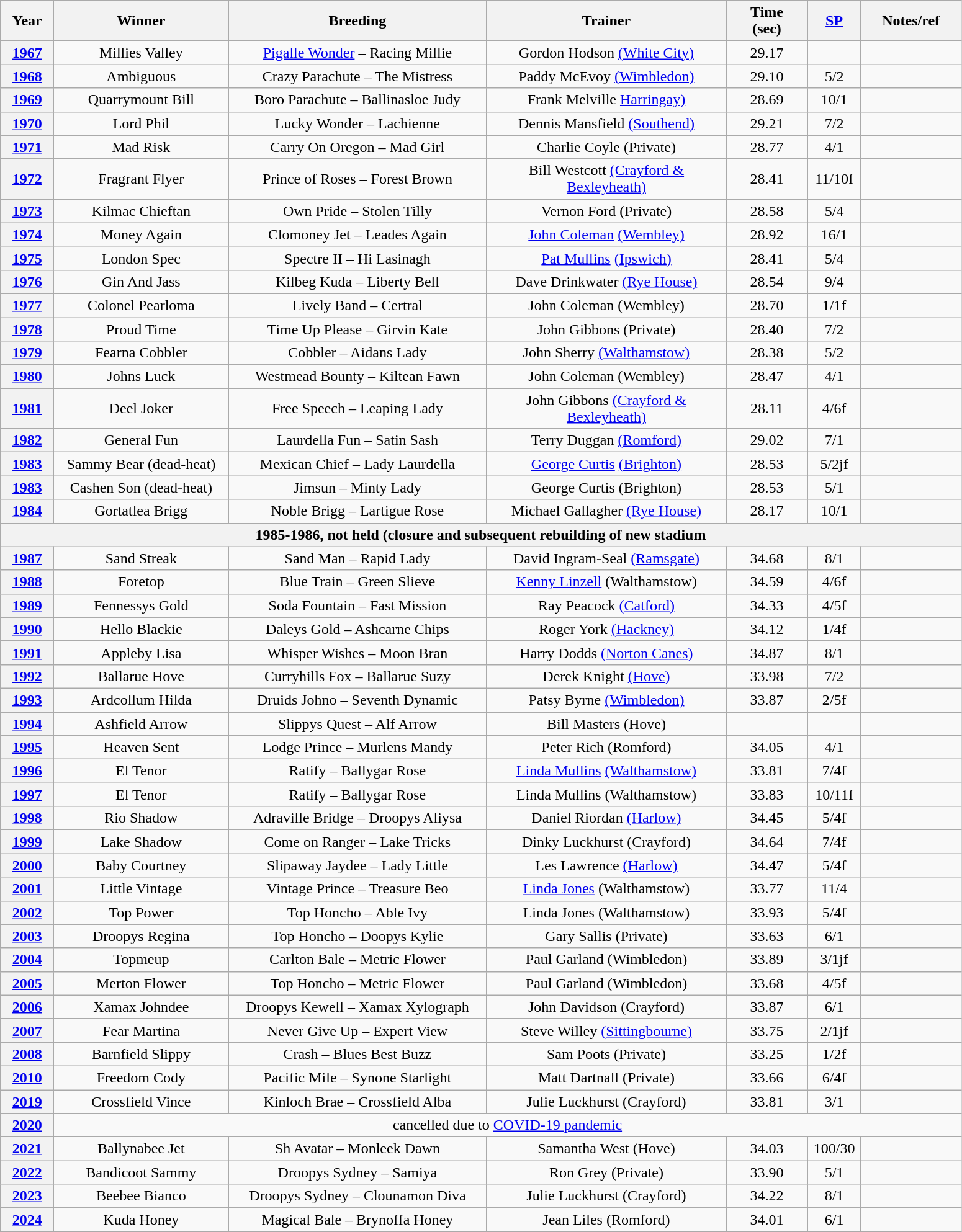<table class="wikitable collapsible collapsed" style="text-align:center">
<tr>
<th width=50>Year</th>
<th width=180>Winner</th>
<th width=270>Breeding</th>
<th width=250>Trainer</th>
<th width=80>Time<br>(sec)</th>
<th width=50><a href='#'>SP</a></th>
<th width=100>Notes/ref</th>
</tr>
<tr>
<th><a href='#'>1967</a></th>
<td>Millies Valley</td>
<td><a href='#'>Pigalle Wonder</a> – Racing Millie</td>
<td>Gordon Hodson <a href='#'>(White City)</a></td>
<td>29.17</td>
<td></td>
<td></td>
</tr>
<tr>
<th><a href='#'>1968</a></th>
<td>Ambiguous</td>
<td>Crazy Parachute – The Mistress</td>
<td>Paddy McEvoy <a href='#'>(Wimbledon)</a></td>
<td>29.10</td>
<td>5/2</td>
<td></td>
</tr>
<tr>
<th><a href='#'>1969</a></th>
<td>Quarrymount Bill</td>
<td>Boro Parachute – Ballinasloe Judy</td>
<td>Frank Melville <a href='#'>Harringay)</a></td>
<td>28.69</td>
<td>10/1</td>
<td></td>
</tr>
<tr>
<th><a href='#'>1970</a></th>
<td>Lord Phil</td>
<td>Lucky Wonder – Lachienne</td>
<td>Dennis Mansfield <a href='#'>(Southend)</a></td>
<td>29.21</td>
<td>7/2</td>
<td></td>
</tr>
<tr>
<th><a href='#'>1971</a></th>
<td>Mad Risk</td>
<td>Carry On Oregon – Mad Girl</td>
<td>Charlie Coyle (Private)</td>
<td>28.77</td>
<td>4/1</td>
<td></td>
</tr>
<tr>
<th><a href='#'>1972</a></th>
<td>Fragrant Flyer</td>
<td>Prince of Roses – Forest Brown</td>
<td>Bill Westcott <a href='#'>(Crayford & Bexleyheath)</a></td>
<td>28.41</td>
<td>11/10f</td>
<td></td>
</tr>
<tr>
<th><a href='#'>1973</a></th>
<td>Kilmac Chieftan</td>
<td>Own Pride – Stolen Tilly</td>
<td>Vernon Ford (Private)</td>
<td>28.58</td>
<td>5/4</td>
<td></td>
</tr>
<tr>
<th><a href='#'>1974</a></th>
<td>Money Again</td>
<td>Clomoney Jet – Leades Again</td>
<td><a href='#'>John Coleman</a> <a href='#'>(Wembley)</a></td>
<td>28.92</td>
<td>16/1</td>
<td></td>
</tr>
<tr>
<th><a href='#'>1975</a></th>
<td>London Spec</td>
<td>Spectre II – Hi Lasinagh</td>
<td><a href='#'>Pat Mullins</a> <a href='#'>(Ipswich)</a></td>
<td>28.41</td>
<td>5/4</td>
<td></td>
</tr>
<tr>
<th><a href='#'>1976</a></th>
<td>Gin And Jass</td>
<td>Kilbeg Kuda – Liberty Bell</td>
<td>Dave Drinkwater <a href='#'>(Rye House)</a></td>
<td>28.54</td>
<td>9/4</td>
<td></td>
</tr>
<tr>
<th><a href='#'>1977</a></th>
<td>Colonel Pearloma</td>
<td>Lively Band – Certral</td>
<td>John Coleman (Wembley)</td>
<td>28.70</td>
<td>1/1f</td>
<td></td>
</tr>
<tr>
<th><a href='#'>1978</a></th>
<td>Proud Time</td>
<td>Time Up Please – Girvin Kate</td>
<td>John Gibbons (Private)</td>
<td>28.40</td>
<td>7/2</td>
<td></td>
</tr>
<tr>
<th><a href='#'>1979</a></th>
<td>Fearna Cobbler</td>
<td>Cobbler – Aidans Lady</td>
<td>John Sherry <a href='#'>(Walthamstow)</a></td>
<td>28.38</td>
<td>5/2</td>
<td></td>
</tr>
<tr>
<th><a href='#'>1980</a></th>
<td>Johns Luck</td>
<td>Westmead Bounty – Kiltean Fawn</td>
<td>John Coleman (Wembley)</td>
<td>28.47</td>
<td>4/1</td>
<td></td>
</tr>
<tr>
<th><a href='#'>1981</a></th>
<td>Deel Joker</td>
<td>Free Speech – Leaping Lady</td>
<td>John Gibbons <a href='#'>(Crayford & Bexleyheath)</a></td>
<td>28.11</td>
<td>4/6f</td>
<td></td>
</tr>
<tr>
<th><a href='#'>1982</a></th>
<td>General Fun</td>
<td>Laurdella Fun – Satin Sash</td>
<td>Terry Duggan <a href='#'>(Romford)</a></td>
<td>29.02</td>
<td>7/1</td>
<td></td>
</tr>
<tr>
<th><a href='#'>1983</a></th>
<td>Sammy Bear (dead-heat)</td>
<td>Mexican Chief – Lady Laurdella</td>
<td><a href='#'>George Curtis</a> <a href='#'>(Brighton)</a></td>
<td>28.53</td>
<td>5/2jf</td>
<td></td>
</tr>
<tr>
<th><a href='#'>1983</a></th>
<td>Cashen Son (dead-heat)</td>
<td>Jimsun – Minty Lady</td>
<td>George Curtis (Brighton)</td>
<td>28.53</td>
<td>5/1</td>
<td></td>
</tr>
<tr>
<th><a href='#'>1984</a></th>
<td>Gortatlea Brigg</td>
<td>Noble Brigg – Lartigue Rose</td>
<td>Michael Gallagher <a href='#'>(Rye House)</a></td>
<td>28.17</td>
<td>10/1</td>
<td></td>
</tr>
<tr>
<th colspan=7>1985-1986, not held (closure and subsequent rebuilding of new stadium</th>
</tr>
<tr>
<th><a href='#'>1987</a></th>
<td>Sand Streak</td>
<td>Sand Man – Rapid Lady</td>
<td>David Ingram-Seal <a href='#'>(Ramsgate)</a></td>
<td>34.68</td>
<td>8/1</td>
<td></td>
</tr>
<tr>
<th><a href='#'>1988</a></th>
<td>Foretop</td>
<td>Blue Train – Green Slieve</td>
<td><a href='#'>Kenny Linzell</a> (Walthamstow)</td>
<td>34.59</td>
<td>4/6f</td>
<td></td>
</tr>
<tr>
<th><a href='#'>1989</a></th>
<td>Fennessys Gold</td>
<td>Soda Fountain – Fast Mission</td>
<td>Ray Peacock <a href='#'>(Catford)</a></td>
<td>34.33</td>
<td>4/5f</td>
<td></td>
</tr>
<tr>
<th><a href='#'>1990</a></th>
<td>Hello Blackie</td>
<td>Daleys Gold – Ashcarne Chips</td>
<td>Roger York <a href='#'>(Hackney)</a></td>
<td>34.12</td>
<td>1/4f</td>
<td></td>
</tr>
<tr>
<th><a href='#'>1991</a></th>
<td>Appleby Lisa</td>
<td>Whisper Wishes – Moon Bran</td>
<td>Harry Dodds <a href='#'>(Norton Canes)</a></td>
<td>34.87</td>
<td>8/1</td>
<td></td>
</tr>
<tr>
<th><a href='#'>1992</a></th>
<td>Ballarue Hove</td>
<td>Curryhills Fox – Ballarue Suzy</td>
<td>Derek Knight <a href='#'>(Hove)</a></td>
<td>33.98</td>
<td>7/2</td>
<td></td>
</tr>
<tr>
<th><a href='#'>1993</a></th>
<td>Ardcollum Hilda</td>
<td>Druids Johno – Seventh Dynamic</td>
<td>Patsy Byrne <a href='#'>(Wimbledon)</a></td>
<td>33.87</td>
<td>2/5f</td>
<td></td>
</tr>
<tr>
<th><a href='#'>1994</a></th>
<td>Ashfield Arrow</td>
<td>Slippys Quest – Alf Arrow</td>
<td>Bill Masters (Hove)</td>
<td></td>
<td></td>
<td></td>
</tr>
<tr>
<th><a href='#'>1995</a></th>
<td>Heaven Sent</td>
<td>Lodge Prince – Murlens Mandy</td>
<td>Peter Rich (Romford)</td>
<td>34.05</td>
<td>4/1</td>
<td></td>
</tr>
<tr>
<th><a href='#'>1996</a></th>
<td>El Tenor</td>
<td>Ratify – Ballygar Rose</td>
<td><a href='#'>Linda Mullins</a> <a href='#'>(Walthamstow)</a></td>
<td>33.81</td>
<td>7/4f</td>
<td></td>
</tr>
<tr>
<th><a href='#'>1997</a></th>
<td>El Tenor</td>
<td>Ratify – Ballygar Rose</td>
<td>Linda Mullins (Walthamstow)</td>
<td>33.83</td>
<td>10/11f</td>
<td></td>
</tr>
<tr>
<th><a href='#'>1998</a></th>
<td>Rio Shadow</td>
<td>Adraville Bridge – Droopys Aliysa</td>
<td>Daniel Riordan <a href='#'>(Harlow)</a></td>
<td>34.45</td>
<td>5/4f</td>
<td></td>
</tr>
<tr>
<th><a href='#'>1999</a></th>
<td>Lake Shadow</td>
<td>Come on Ranger – Lake Tricks</td>
<td>Dinky Luckhurst (Crayford)</td>
<td>34.64</td>
<td>7/4f</td>
<td></td>
</tr>
<tr>
<th><a href='#'>2000</a></th>
<td>Baby Courtney</td>
<td>Slipaway Jaydee – Lady Little</td>
<td>Les Lawrence <a href='#'>(Harlow)</a></td>
<td>34.47</td>
<td>5/4f</td>
<td></td>
</tr>
<tr>
<th><a href='#'>2001</a></th>
<td>Little Vintage</td>
<td>Vintage Prince – Treasure Beo</td>
<td><a href='#'>Linda Jones</a> (Walthamstow)</td>
<td>33.77</td>
<td>11/4</td>
<td></td>
</tr>
<tr>
<th><a href='#'>2002</a></th>
<td>Top Power</td>
<td>Top Honcho – Able Ivy</td>
<td>Linda Jones (Walthamstow)</td>
<td>33.93</td>
<td>5/4f</td>
<td></td>
</tr>
<tr>
<th><a href='#'>2003</a></th>
<td>Droopys Regina</td>
<td>Top Honcho – Doopys Kylie</td>
<td>Gary Sallis (Private)</td>
<td>33.63</td>
<td>6/1</td>
<td></td>
</tr>
<tr>
<th><a href='#'>2004</a></th>
<td>Topmeup</td>
<td>Carlton Bale – Metric Flower</td>
<td>Paul Garland (Wimbledon)</td>
<td>33.89</td>
<td>3/1jf</td>
<td></td>
</tr>
<tr>
<th><a href='#'>2005</a></th>
<td>Merton Flower</td>
<td>Top Honcho – Metric Flower</td>
<td>Paul Garland (Wimbledon)</td>
<td>33.68</td>
<td>4/5f</td>
<td></td>
</tr>
<tr>
<th><a href='#'>2006</a></th>
<td>Xamax Johndee</td>
<td>Droopys Kewell – Xamax Xylograph</td>
<td>John Davidson (Crayford)</td>
<td>33.87</td>
<td>6/1</td>
<td></td>
</tr>
<tr>
<th><a href='#'>2007</a></th>
<td>Fear Martina</td>
<td>Never Give Up – Expert View</td>
<td>Steve Willey <a href='#'>(Sittingbourne)</a></td>
<td>33.75</td>
<td>2/1jf</td>
<td></td>
</tr>
<tr>
<th><a href='#'>2008</a></th>
<td>Barnfield Slippy</td>
<td>Crash – Blues Best Buzz</td>
<td>Sam Poots (Private)</td>
<td>33.25</td>
<td>1/2f</td>
<td></td>
</tr>
<tr>
<th><a href='#'>2010</a></th>
<td>Freedom Cody</td>
<td>Pacific Mile – Synone Starlight</td>
<td>Matt Dartnall (Private)</td>
<td>33.66</td>
<td>6/4f</td>
<td></td>
</tr>
<tr>
<th><a href='#'>2019</a></th>
<td>Crossfield Vince</td>
<td>Kinloch Brae – Crossfield Alba</td>
<td>Julie Luckhurst (Crayford)</td>
<td>33.81</td>
<td>3/1</td>
<td></td>
</tr>
<tr>
<th><a href='#'>2020</a></th>
<td colspan=6>cancelled due to <a href='#'>COVID-19 pandemic</a></td>
</tr>
<tr>
<th><a href='#'>2021</a></th>
<td>Ballynabee Jet</td>
<td>Sh Avatar – Monleek Dawn</td>
<td>Samantha West (Hove)</td>
<td>34.03</td>
<td>100/30</td>
<td></td>
</tr>
<tr>
<th><a href='#'>2022</a></th>
<td>Bandicoot Sammy</td>
<td>Droopys Sydney – Samiya</td>
<td>Ron Grey (Private)</td>
<td>33.90</td>
<td>5/1</td>
<td></td>
</tr>
<tr>
<th><a href='#'>2023</a></th>
<td>Beebee Bianco</td>
<td>Droopys Sydney – Clounamon Diva</td>
<td>Julie Luckhurst (Crayford)</td>
<td>34.22</td>
<td>8/1</td>
<td></td>
</tr>
<tr>
<th><a href='#'>2024</a></th>
<td>Kuda Honey</td>
<td>Magical Bale – Brynoffa Honey</td>
<td>Jean Liles (Romford)</td>
<td>34.01</td>
<td>6/1</td>
<td></td>
</tr>
</table>
